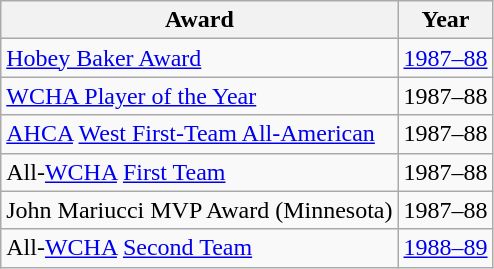<table class="wikitable">
<tr>
<th>Award</th>
<th>Year</th>
</tr>
<tr>
<td><a href='#'>Hobey Baker Award</a></td>
<td><a href='#'>1987–88</a></td>
</tr>
<tr>
<td><a href='#'>WCHA Player of the Year</a></td>
<td>1987–88</td>
</tr>
<tr>
<td><a href='#'>AHCA</a> <a href='#'>West First-Team All-American</a></td>
<td>1987–88</td>
</tr>
<tr>
<td>All-<a href='#'>WCHA</a> <a href='#'>First Team</a></td>
<td>1987–88</td>
</tr>
<tr>
<td>John Mariucci MVP Award (Minnesota)</td>
<td>1987–88</td>
</tr>
<tr>
<td>All-<a href='#'>WCHA</a> <a href='#'>Second Team</a></td>
<td><a href='#'>1988–89</a></td>
</tr>
</table>
